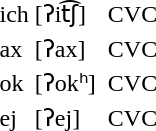<table ->
<tr>
<td>ich</td>
<td>[ʔit͡ʃ]</td>
<td></td>
<td>CVC</td>
</tr>
<tr>
<td>ax</td>
<td>[ʔax]</td>
<td></td>
<td>CVC</td>
</tr>
<tr>
<td>ok</td>
<td>[ʔokʰ]</td>
<td></td>
<td>CVC</td>
</tr>
<tr>
<td>ej</td>
<td>[ʔej]</td>
<td></td>
<td>CVC</td>
</tr>
</table>
